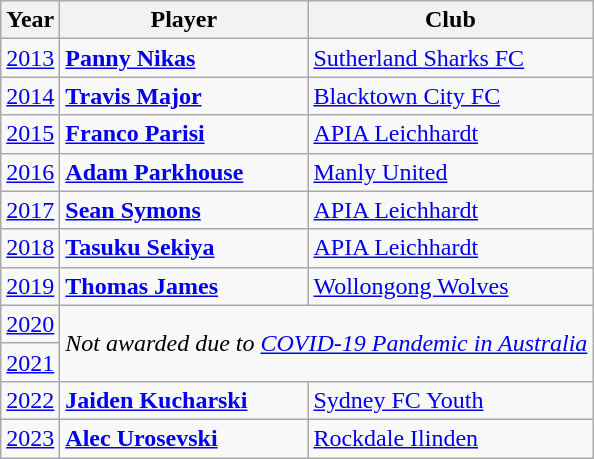<table class="wikitable">
<tr>
<th>Year</th>
<th>Player</th>
<th>Club</th>
</tr>
<tr>
<td><a href='#'>2013</a></td>
<td><strong><a href='#'>Panny Nikas</a></strong></td>
<td><a href='#'>Sutherland Sharks FC</a></td>
</tr>
<tr>
<td><a href='#'>2014</a></td>
<td><strong><a href='#'>Travis Major</a></strong></td>
<td><a href='#'>Blacktown City FC</a></td>
</tr>
<tr>
<td><a href='#'>2015</a></td>
<td><strong><a href='#'>Franco Parisi</a></strong></td>
<td><a href='#'>APIA Leichhardt</a></td>
</tr>
<tr>
<td><a href='#'>2016</a></td>
<td><strong><a href='#'>Adam Parkhouse</a></strong></td>
<td><a href='#'>Manly United</a></td>
</tr>
<tr>
<td><a href='#'>2017</a></td>
<td><strong><a href='#'>Sean Symons</a></strong></td>
<td><a href='#'>APIA Leichhardt</a></td>
</tr>
<tr>
<td><a href='#'>2018</a></td>
<td><strong><a href='#'>Tasuku Sekiya</a></strong></td>
<td><a href='#'>APIA Leichhardt</a></td>
</tr>
<tr>
<td><a href='#'>2019</a></td>
<td><strong><a href='#'>Thomas James</a></strong></td>
<td><a href='#'>Wollongong Wolves</a></td>
</tr>
<tr>
<td><a href='#'>2020</a></td>
<td rowspan=2 colspan=2><em>Not awarded due to <a href='#'>COVID-19 Pandemic in Australia</a></em></td>
</tr>
<tr>
<td><a href='#'>2021</a></td>
</tr>
<tr>
<td><a href='#'>2022</a></td>
<td><strong><a href='#'>Jaiden Kucharski</a></strong></td>
<td><a href='#'>Sydney FC Youth</a></td>
</tr>
<tr>
<td><a href='#'>2023</a></td>
<td><strong><a href='#'>Alec Urosevski</a></strong></td>
<td><a href='#'>Rockdale Ilinden</a></td>
</tr>
</table>
